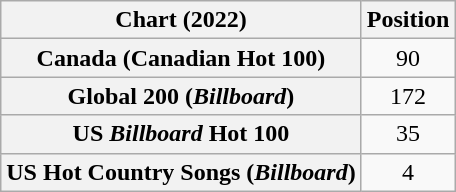<table class="wikitable sortable plainrowheaders" style="text-align:center">
<tr>
<th scope="col">Chart (2022)</th>
<th scope="col">Position</th>
</tr>
<tr>
<th scope="row">Canada (Canadian Hot 100)</th>
<td>90</td>
</tr>
<tr>
<th scope="row">Global 200 (<em>Billboard</em>)</th>
<td>172</td>
</tr>
<tr>
<th scope="row">US <em>Billboard</em> Hot 100</th>
<td>35</td>
</tr>
<tr>
<th scope="row">US Hot Country Songs (<em>Billboard</em>)</th>
<td>4</td>
</tr>
</table>
